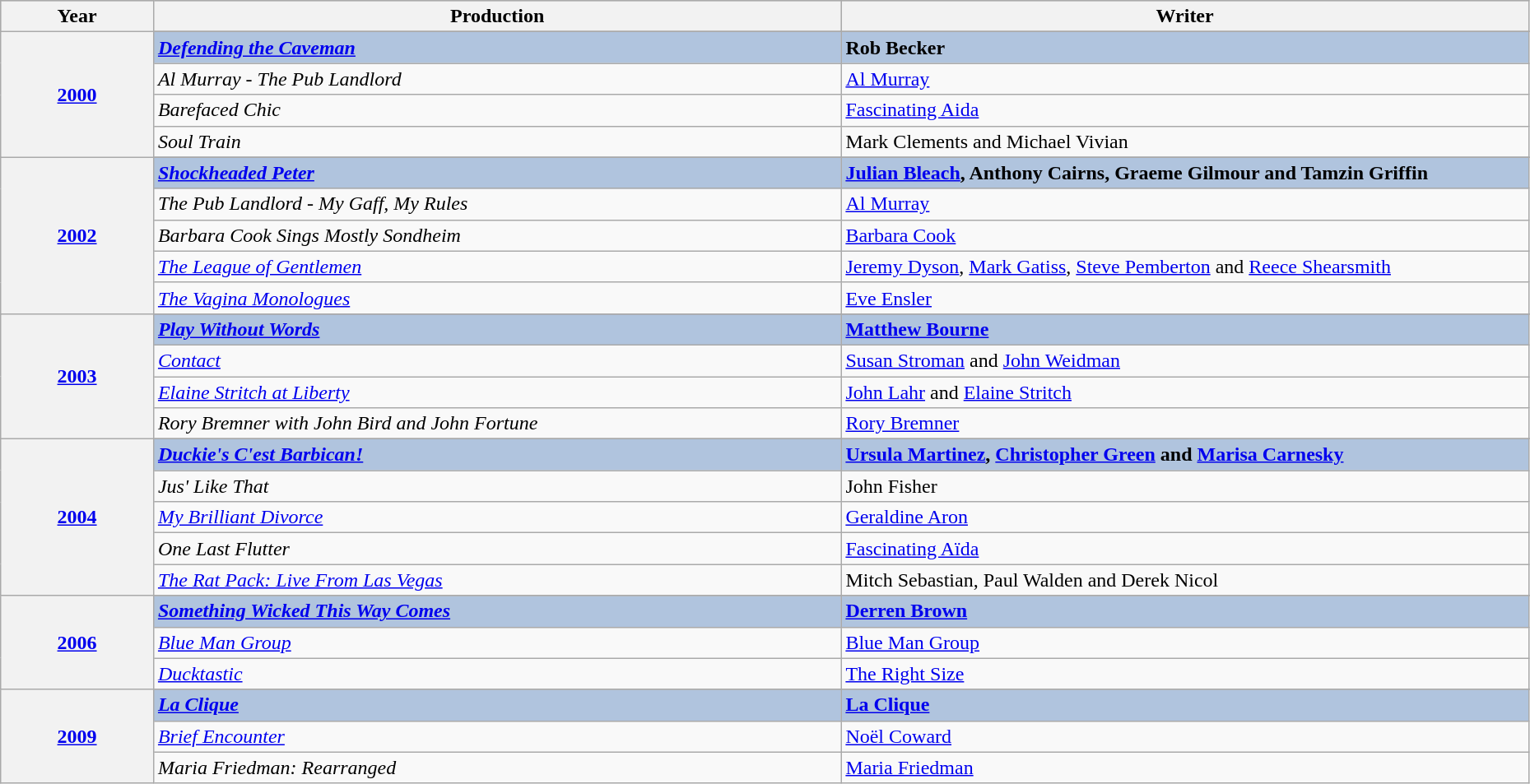<table class="wikitable" style="width:98%;">
<tr style="background:#bebebe;">
<th style="width:10%;">Year</th>
<th style="width:45%;">Production</th>
<th style="width:45%;">Writer</th>
</tr>
<tr>
<th rowspan="5" align="center"><a href='#'>2000</a></th>
</tr>
<tr style="background:#B0C4DE">
<td><strong><em><a href='#'>Defending the Caveman</a></em></strong></td>
<td><strong>Rob Becker</strong></td>
</tr>
<tr>
<td><em>Al Murray - The Pub Landlord</em></td>
<td><a href='#'>Al Murray</a></td>
</tr>
<tr>
<td><em>Barefaced Chic</em></td>
<td><a href='#'>Fascinating Aida</a></td>
</tr>
<tr>
<td><em>Soul Train</em></td>
<td>Mark Clements and Michael Vivian</td>
</tr>
<tr>
<th rowspan="6" align="center"><a href='#'>2002</a></th>
</tr>
<tr style="background:#B0C4DE">
<td><strong><em><a href='#'>Shockheaded Peter</a></em></strong></td>
<td><strong><a href='#'>Julian Bleach</a>, Anthony Cairns, Graeme Gilmour and Tamzin Griffin</strong></td>
</tr>
<tr>
<td><em>The Pub Landlord - My Gaff, My Rules</em></td>
<td><a href='#'>Al Murray</a></td>
</tr>
<tr>
<td><em>Barbara Cook Sings Mostly Sondheim</em></td>
<td><a href='#'>Barbara Cook</a></td>
</tr>
<tr>
<td><em><a href='#'>The League of Gentlemen</a></em></td>
<td><a href='#'>Jeremy Dyson</a>, <a href='#'>Mark Gatiss</a>, <a href='#'>Steve Pemberton</a> and <a href='#'>Reece Shearsmith</a></td>
</tr>
<tr>
<td><em><a href='#'>The Vagina Monologues</a></em></td>
<td><a href='#'>Eve Ensler</a></td>
</tr>
<tr>
<th rowspan="5" align="center"><a href='#'>2003</a></th>
</tr>
<tr style="background:#B0C4DE">
<td><strong><em><a href='#'>Play Without Words</a></em></strong></td>
<td><strong><a href='#'>Matthew Bourne</a></strong></td>
</tr>
<tr>
<td><em><a href='#'>Contact</a></em></td>
<td><a href='#'>Susan Stroman</a> and <a href='#'>John Weidman</a></td>
</tr>
<tr>
<td><em><a href='#'>Elaine Stritch at Liberty</a></em></td>
<td><a href='#'>John Lahr</a> and <a href='#'>Elaine Stritch</a></td>
</tr>
<tr>
<td><em>Rory Bremner with John Bird and John Fortune</em></td>
<td><a href='#'>Rory Bremner</a></td>
</tr>
<tr>
<th rowspan="6" align="center"><a href='#'>2004</a></th>
</tr>
<tr style="background:#B0C4DE">
<td><strong><em><a href='#'>Duckie's C'est Barbican!</a></em></strong></td>
<td><strong><a href='#'>Ursula Martinez</a>, <a href='#'>Christopher Green</a> and <a href='#'>Marisa Carnesky</a></strong></td>
</tr>
<tr>
<td><em>Jus' Like That</em></td>
<td>John Fisher</td>
</tr>
<tr>
<td><em><a href='#'>My Brilliant Divorce</a></em></td>
<td><a href='#'>Geraldine Aron</a></td>
</tr>
<tr>
<td><em>One Last Flutter</em></td>
<td><a href='#'>Fascinating Aïda</a></td>
</tr>
<tr>
<td><em><a href='#'>The Rat Pack: Live From Las Vegas</a></em></td>
<td>Mitch Sebastian, Paul Walden and Derek Nicol</td>
</tr>
<tr>
<th rowspan="4" align="center"><a href='#'>2006</a></th>
</tr>
<tr style="background:#B0C4DE">
<td><strong><em><a href='#'>Something Wicked This Way Comes</a></em></strong></td>
<td><strong><a href='#'>Derren Brown</a></strong></td>
</tr>
<tr>
<td><em><a href='#'>Blue Man Group</a></em></td>
<td><a href='#'>Blue Man Group</a></td>
</tr>
<tr>
<td><em><a href='#'>Ducktastic</a></em></td>
<td><a href='#'>The Right Size</a></td>
</tr>
<tr>
<th rowspan="4" align="center"><a href='#'>2009</a></th>
</tr>
<tr style="background:#B0C4DE">
<td><strong><em><a href='#'>La Clique</a></em></strong></td>
<td><strong><a href='#'>La Clique</a></strong></td>
</tr>
<tr>
<td><em><a href='#'>Brief Encounter</a></em></td>
<td><a href='#'>Noël Coward</a></td>
</tr>
<tr>
<td><em>Maria Friedman: Rearranged</em></td>
<td><a href='#'>Maria Friedman</a></td>
</tr>
</table>
